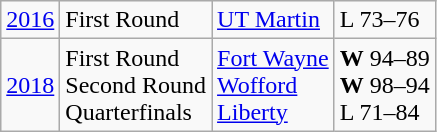<table class="wikitable">
<tr>
<td><a href='#'>2016</a></td>
<td>First Round</td>
<td><a href='#'>UT Martin</a></td>
<td>L 73–76</td>
</tr>
<tr>
<td><a href='#'>2018</a></td>
<td>First Round<br>Second Round<br>Quarterfinals</td>
<td><a href='#'>Fort Wayne</a><br><a href='#'>Wofford</a><br><a href='#'>Liberty</a></td>
<td><strong>W</strong> 94–89<br><strong>W</strong> 98–94<br>L 71–84</td>
</tr>
</table>
